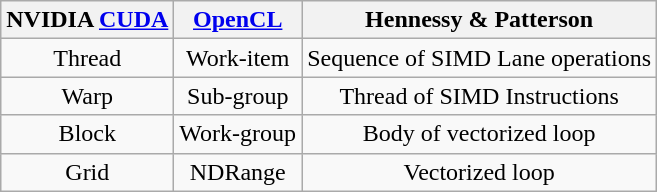<table class="wikitable" style="text-align: center">
<tr>
<th>NVIDIA <a href='#'>CUDA</a></th>
<th><a href='#'>OpenCL</a></th>
<th>Hennessy & Patterson</th>
</tr>
<tr>
<td>Thread</td>
<td>Work-item</td>
<td>Sequence of SIMD Lane operations</td>
</tr>
<tr>
<td>Warp</td>
<td>Sub-group</td>
<td>Thread of SIMD Instructions</td>
</tr>
<tr>
<td>Block</td>
<td>Work-group</td>
<td>Body of vectorized loop</td>
</tr>
<tr>
<td>Grid</td>
<td>NDRange</td>
<td>Vectorized loop</td>
</tr>
</table>
